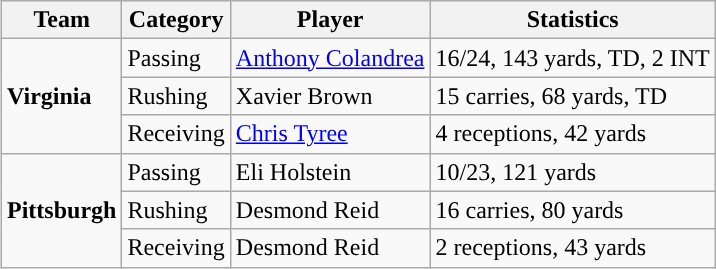<table class="wikitable" style="float: right;">
<tr>
<th>Team</th>
<th>Category</th>
<th>Player</th>
<th>Statistics</th>
</tr>
<tr>
<td rowspan=3><strong>Virginia</strong></td>
<td>Passing</td>
<td><a href='#'>Anthony Colandrea</a></td>
<td>16/24, 143 yards, TD, 2 INT</td>
</tr>
<tr>
<td>Rushing</td>
<td>Xavier Brown</td>
<td>15 carries, 68 yards, TD</td>
</tr>
<tr>
<td>Receiving</td>
<td><a href='#'>Chris Tyree</a></td>
<td>4 receptions, 42 yards</td>
</tr>
<tr>
<td rowspan=3><strong>Pittsburgh</strong></td>
<td>Passing</td>
<td>Eli Holstein</td>
<td>10/23, 121 yards</td>
</tr>
<tr>
<td>Rushing</td>
<td>Desmond Reid</td>
<td>16 carries, 80 yards</td>
</tr>
<tr>
<td>Receiving</td>
<td>Desmond Reid</td>
<td>2 receptions, 43 yards</td>
</tr>
</table>
